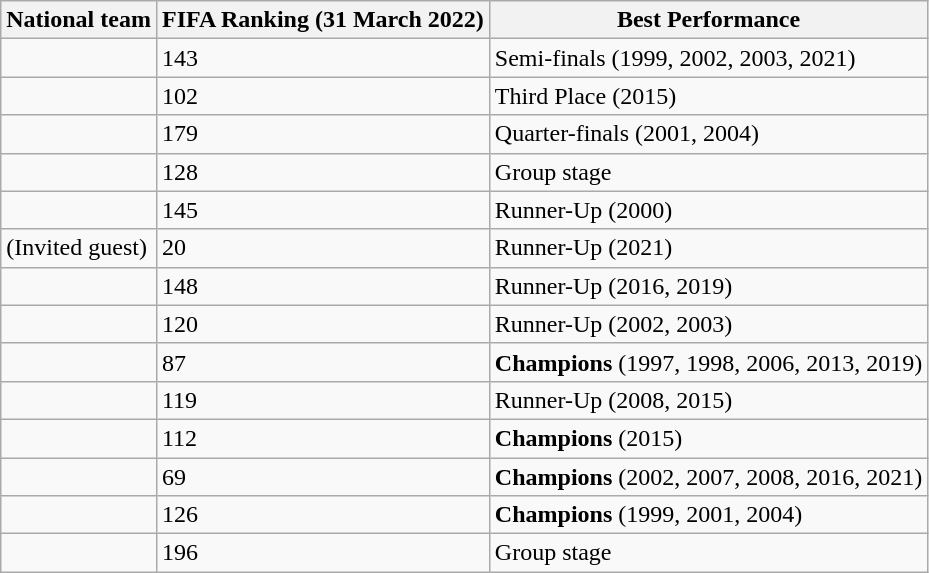<table class="wikitable sortable">
<tr>
<th>National team</th>
<th>FIFA Ranking (31 March 2022)</th>
<th>Best Performance</th>
</tr>
<tr>
<td></td>
<td>143</td>
<td>Semi-finals (1999, 2002, 2003, 2021)</td>
</tr>
<tr>
<td></td>
<td>102</td>
<td>Third Place (2015)</td>
</tr>
<tr>
<td></td>
<td>179</td>
<td>Quarter-finals (2001, 2004)</td>
</tr>
<tr>
<td></td>
<td>128</td>
<td>Group stage</td>
</tr>
<tr>
<td></td>
<td>145</td>
<td>Runner-Up (2000)</td>
</tr>
<tr>
<td> (Invited guest)</td>
<td>20</td>
<td>Runner-Up (2021)</td>
</tr>
<tr>
<td></td>
<td>148</td>
<td>Runner-Up (2016, 2019)</td>
</tr>
<tr>
<td></td>
<td>120</td>
<td>Runner-Up (2002, 2003)</td>
</tr>
<tr>
<td></td>
<td>87</td>
<td><strong>Champions</strong> (1997, 1998, 2006, 2013, 2019)</td>
</tr>
<tr>
<td></td>
<td>119</td>
<td>Runner-Up (2008, 2015)</td>
</tr>
<tr>
<td></td>
<td>112</td>
<td><strong>Champions</strong> (2015)</td>
</tr>
<tr>
<td></td>
<td>69</td>
<td><strong>Champions</strong> (2002, 2007, 2008, 2016, 2021)</td>
</tr>
<tr>
<td></td>
<td>126</td>
<td><strong>Champions</strong> (1999, 2001, 2004)</td>
</tr>
<tr>
<td></td>
<td>196</td>
<td>Group stage</td>
</tr>
</table>
